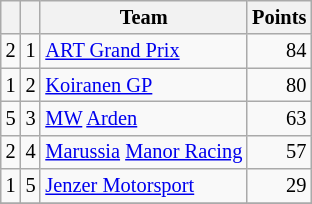<table class="wikitable" style="font-size: 85%;">
<tr>
<th></th>
<th></th>
<th>Team</th>
<th>Points</th>
</tr>
<tr>
<td align="left"> 2</td>
<td align="center">1</td>
<td> <a href='#'>ART Grand Prix</a></td>
<td align="right">84</td>
</tr>
<tr>
<td align="left"> 1</td>
<td align="center">2</td>
<td> <a href='#'>Koiranen GP</a></td>
<td align="right">80</td>
</tr>
<tr>
<td align="left"> 5</td>
<td align="center">3</td>
<td> <a href='#'>MW</a> <a href='#'>Arden</a></td>
<td align="right">63</td>
</tr>
<tr>
<td align="left"> 2</td>
<td align="center">4</td>
<td> <a href='#'>Marussia</a> <a href='#'>Manor Racing</a></td>
<td align="right">57</td>
</tr>
<tr>
<td align="left"> 1</td>
<td align="center">5</td>
<td> <a href='#'>Jenzer Motorsport</a></td>
<td align="right">29</td>
</tr>
<tr>
</tr>
</table>
